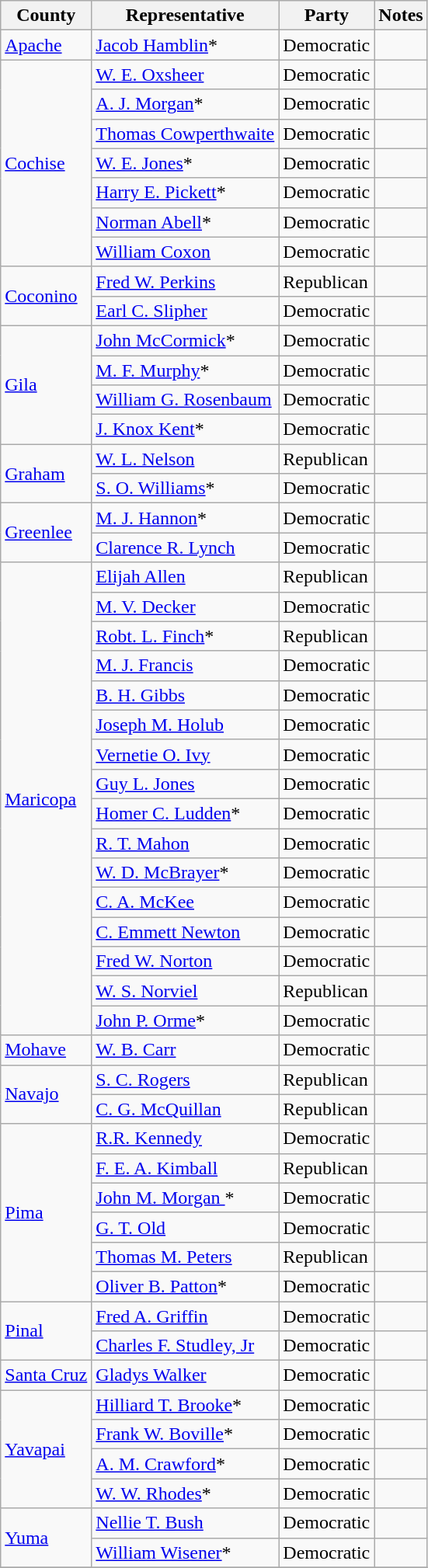<table class=wikitable>
<tr>
<th>County</th>
<th>Representative</th>
<th>Party</th>
<th>Notes</th>
</tr>
<tr>
<td><a href='#'>Apache</a></td>
<td><a href='#'>Jacob Hamblin</a>*</td>
<td>Democratic</td>
<td></td>
</tr>
<tr>
<td rowspan="7"><a href='#'>Cochise</a></td>
<td><a href='#'>W. E. Oxsheer</a></td>
<td>Democratic</td>
<td></td>
</tr>
<tr>
<td><a href='#'>A. J. Morgan</a>*</td>
<td>Democratic</td>
<td></td>
</tr>
<tr>
<td><a href='#'>Thomas Cowperthwaite</a></td>
<td>Democratic</td>
<td></td>
</tr>
<tr>
<td><a href='#'>W. E. Jones</a>*</td>
<td>Democratic</td>
<td></td>
</tr>
<tr>
<td><a href='#'>Harry E. Pickett</a>*</td>
<td>Democratic</td>
<td></td>
</tr>
<tr>
<td><a href='#'>Norman Abell</a>*</td>
<td>Democratic</td>
<td></td>
</tr>
<tr>
<td><a href='#'>William Coxon</a></td>
<td>Democratic</td>
<td></td>
</tr>
<tr>
<td rowspan="2"><a href='#'>Coconino</a></td>
<td><a href='#'>Fred W. Perkins</a></td>
<td>Republican</td>
<td></td>
</tr>
<tr>
<td><a href='#'>Earl C. Slipher</a></td>
<td>Democratic</td>
<td></td>
</tr>
<tr>
<td rowspan="4"><a href='#'>Gila</a></td>
<td><a href='#'>John McCormick</a>*</td>
<td>Democratic</td>
<td></td>
</tr>
<tr>
<td><a href='#'>M. F. Murphy</a>*</td>
<td>Democratic</td>
<td></td>
</tr>
<tr>
<td><a href='#'>William G. Rosenbaum</a></td>
<td>Democratic</td>
<td></td>
</tr>
<tr>
<td><a href='#'>J. Knox Kent</a>*</td>
<td>Democratic</td>
<td></td>
</tr>
<tr>
<td rowspan="2"><a href='#'>Graham</a></td>
<td><a href='#'>W. L. Nelson</a></td>
<td>Republican</td>
<td></td>
</tr>
<tr>
<td><a href='#'>S. O. Williams</a>*</td>
<td>Democratic</td>
<td></td>
</tr>
<tr>
<td rowspan="2"><a href='#'>Greenlee</a></td>
<td><a href='#'>M. J. Hannon</a>*</td>
<td>Democratic</td>
<td></td>
</tr>
<tr>
<td><a href='#'>Clarence R. Lynch</a></td>
<td>Democratic</td>
<td></td>
</tr>
<tr>
<td rowspan="16"><a href='#'>Maricopa</a></td>
<td><a href='#'>Elijah Allen</a></td>
<td>Republican</td>
<td></td>
</tr>
<tr>
<td><a href='#'>M. V. Decker</a></td>
<td>Democratic</td>
<td></td>
</tr>
<tr>
<td><a href='#'>Robt. L. Finch</a>*</td>
<td>Republican</td>
<td></td>
</tr>
<tr>
<td><a href='#'>M. J. Francis</a></td>
<td>Democratic</td>
<td></td>
</tr>
<tr>
<td><a href='#'>B. H. Gibbs</a></td>
<td>Democratic</td>
<td></td>
</tr>
<tr>
<td><a href='#'>Joseph M. Holub</a></td>
<td>Democratic</td>
<td></td>
</tr>
<tr>
<td><a href='#'>Vernetie O. Ivy</a></td>
<td>Democratic</td>
<td></td>
</tr>
<tr>
<td><a href='#'>Guy L. Jones</a></td>
<td>Democratic</td>
<td></td>
</tr>
<tr>
<td><a href='#'>Homer C. Ludden</a>*</td>
<td>Democratic</td>
<td></td>
</tr>
<tr>
<td><a href='#'>R. T. Mahon</a></td>
<td>Democratic</td>
<td></td>
</tr>
<tr>
<td><a href='#'>W. D. McBrayer</a>*</td>
<td>Democratic</td>
<td></td>
</tr>
<tr>
<td><a href='#'>C. A. McKee</a></td>
<td>Democratic</td>
<td></td>
</tr>
<tr>
<td><a href='#'>C. Emmett Newton</a></td>
<td>Democratic</td>
<td></td>
</tr>
<tr>
<td><a href='#'>Fred W. Norton</a></td>
<td>Democratic</td>
<td></td>
</tr>
<tr>
<td><a href='#'>W. S. Norviel</a></td>
<td>Republican</td>
<td></td>
</tr>
<tr>
<td><a href='#'>John P. Orme</a>*</td>
<td>Democratic</td>
<td></td>
</tr>
<tr>
<td><a href='#'>Mohave</a></td>
<td><a href='#'>W. B. Carr</a></td>
<td>Democratic</td>
<td></td>
</tr>
<tr>
<td rowspan="2"><a href='#'>Navajo</a></td>
<td><a href='#'>S. C. Rogers</a></td>
<td>Republican</td>
<td></td>
</tr>
<tr>
<td><a href='#'>C. G. McQuillan</a></td>
<td>Republican</td>
<td></td>
</tr>
<tr>
<td rowspan="6"><a href='#'>Pima</a></td>
<td><a href='#'>R.R. Kennedy</a></td>
<td>Democratic</td>
<td></td>
</tr>
<tr>
<td><a href='#'>F. E. A. Kimball</a></td>
<td>Republican</td>
<td></td>
</tr>
<tr>
<td><a href='#'>John M. Morgan </a>*</td>
<td>Democratic</td>
<td></td>
</tr>
<tr>
<td><a href='#'>G. T. Old</a></td>
<td>Democratic</td>
<td></td>
</tr>
<tr>
<td><a href='#'>Thomas M. Peters</a></td>
<td>Republican</td>
<td></td>
</tr>
<tr>
<td><a href='#'>Oliver B. Patton</a>*</td>
<td>Democratic</td>
<td></td>
</tr>
<tr>
<td rowspan="2"><a href='#'>Pinal</a></td>
<td><a href='#'>Fred A. Griffin</a></td>
<td>Democratic</td>
<td></td>
</tr>
<tr>
<td><a href='#'>Charles F. Studley, Jr</a></td>
<td>Democratic</td>
<td></td>
</tr>
<tr>
<td><a href='#'>Santa Cruz</a></td>
<td><a href='#'>Gladys Walker</a></td>
<td>Democratic</td>
<td></td>
</tr>
<tr>
<td rowspan="4"><a href='#'>Yavapai</a></td>
<td><a href='#'>Hilliard T. Brooke</a>*</td>
<td>Democratic</td>
<td></td>
</tr>
<tr>
<td><a href='#'>Frank W. Boville</a>*</td>
<td>Democratic</td>
<td></td>
</tr>
<tr>
<td><a href='#'>A. M. Crawford</a>*</td>
<td>Democratic</td>
<td></td>
</tr>
<tr>
<td><a href='#'>W. W. Rhodes</a>*</td>
<td>Democratic</td>
<td></td>
</tr>
<tr>
<td rowspan="2"><a href='#'>Yuma</a></td>
<td><a href='#'>Nellie T. Bush</a></td>
<td>Democratic</td>
<td></td>
</tr>
<tr>
<td><a href='#'>William Wisener</a>*</td>
<td>Democratic</td>
<td></td>
</tr>
<tr>
</tr>
</table>
